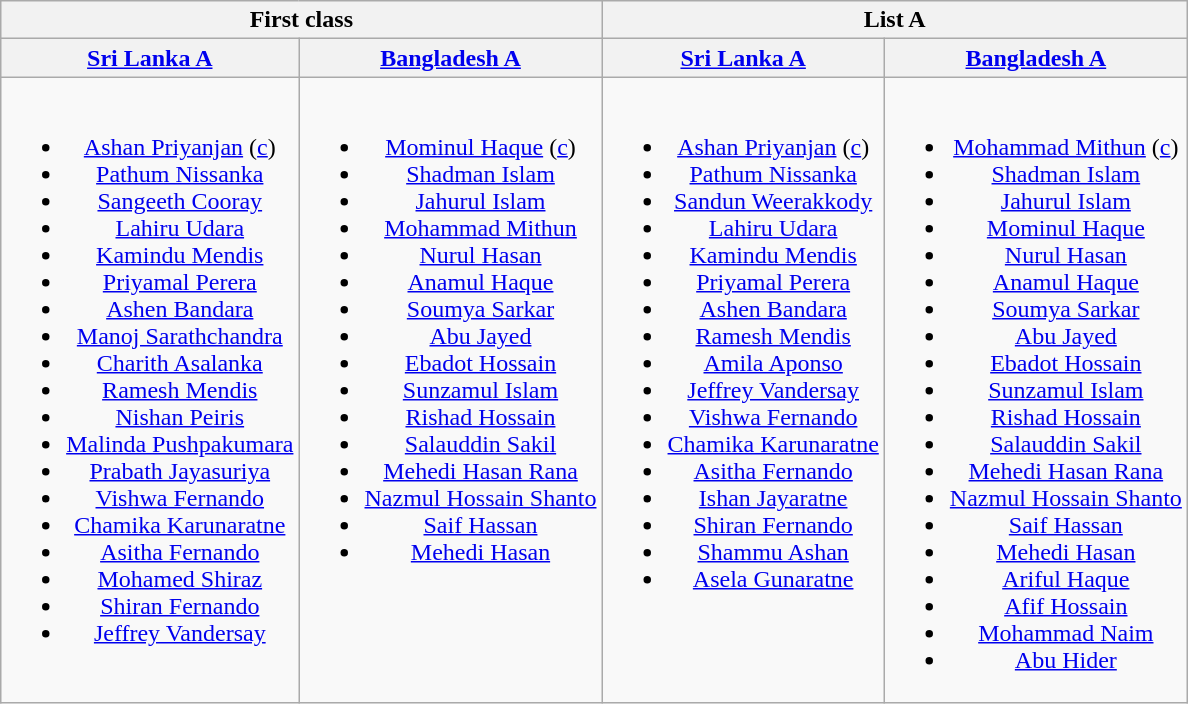<table class="wikitable" style="text-align:center; margin:auto">
<tr>
<th colspan=2>First class</th>
<th colspan=2>List A</th>
</tr>
<tr>
<th> <a href='#'>Sri Lanka A</a></th>
<th> <a href='#'>Bangladesh A</a></th>
<th> <a href='#'>Sri Lanka A</a></th>
<th> <a href='#'>Bangladesh A</a></th>
</tr>
<tr style="vertical-align:top">
<td><br><ul><li><a href='#'>Ashan Priyanjan</a> (<a href='#'>c</a>)</li><li><a href='#'>Pathum Nissanka</a></li><li><a href='#'>Sangeeth Cooray</a></li><li><a href='#'>Lahiru Udara</a></li><li><a href='#'>Kamindu Mendis</a></li><li><a href='#'>Priyamal Perera</a></li><li><a href='#'>Ashen Bandara</a></li><li><a href='#'>Manoj Sarathchandra</a></li><li><a href='#'>Charith Asalanka</a></li><li><a href='#'>Ramesh Mendis</a></li><li><a href='#'>Nishan Peiris</a></li><li><a href='#'>Malinda Pushpakumara</a></li><li><a href='#'>Prabath Jayasuriya</a></li><li><a href='#'>Vishwa Fernando</a></li><li><a href='#'>Chamika Karunaratne</a></li><li><a href='#'>Asitha Fernando</a></li><li><a href='#'>Mohamed Shiraz</a></li><li><a href='#'>Shiran Fernando</a></li><li><a href='#'>Jeffrey Vandersay</a></li></ul></td>
<td><br><ul><li><a href='#'>Mominul Haque</a> (<a href='#'>c</a>)</li><li><a href='#'>Shadman Islam</a></li><li><a href='#'>Jahurul Islam</a></li><li><a href='#'>Mohammad Mithun</a></li><li><a href='#'>Nurul Hasan</a></li><li><a href='#'>Anamul Haque</a></li><li><a href='#'>Soumya Sarkar</a></li><li><a href='#'>Abu Jayed</a></li><li><a href='#'>Ebadot Hossain</a></li><li><a href='#'>Sunzamul Islam</a></li><li><a href='#'>Rishad Hossain</a></li><li><a href='#'>Salauddin Sakil</a></li><li><a href='#'>Mehedi Hasan Rana</a></li><li><a href='#'>Nazmul Hossain Shanto</a></li><li><a href='#'>Saif Hassan</a></li><li><a href='#'>Mehedi Hasan</a></li></ul></td>
<td><br><ul><li><a href='#'>Ashan Priyanjan</a> (<a href='#'>c</a>)</li><li><a href='#'>Pathum Nissanka</a></li><li><a href='#'>Sandun Weerakkody</a></li><li><a href='#'>Lahiru Udara</a></li><li><a href='#'>Kamindu Mendis</a></li><li><a href='#'>Priyamal Perera</a></li><li><a href='#'>Ashen Bandara</a></li><li><a href='#'>Ramesh Mendis</a></li><li><a href='#'>Amila Aponso</a></li><li><a href='#'>Jeffrey Vandersay</a></li><li><a href='#'>Vishwa Fernando</a></li><li><a href='#'>Chamika Karunaratne</a></li><li><a href='#'>Asitha Fernando</a></li><li><a href='#'>Ishan Jayaratne</a></li><li><a href='#'>Shiran Fernando</a></li><li><a href='#'>Shammu Ashan</a></li><li><a href='#'>Asela Gunaratne</a></li></ul></td>
<td><br><ul><li><a href='#'>Mohammad Mithun</a> (<a href='#'>c</a>)</li><li><a href='#'>Shadman Islam</a></li><li><a href='#'>Jahurul Islam</a></li><li><a href='#'>Mominul Haque</a></li><li><a href='#'>Nurul Hasan</a></li><li><a href='#'>Anamul Haque</a></li><li><a href='#'>Soumya Sarkar</a></li><li><a href='#'>Abu Jayed</a></li><li><a href='#'>Ebadot Hossain</a></li><li><a href='#'>Sunzamul Islam</a></li><li><a href='#'>Rishad Hossain</a></li><li><a href='#'>Salauddin Sakil</a></li><li><a href='#'>Mehedi Hasan Rana</a></li><li><a href='#'>Nazmul Hossain Shanto</a></li><li><a href='#'>Saif Hassan</a></li><li><a href='#'>Mehedi Hasan</a></li><li><a href='#'>Ariful Haque</a></li><li><a href='#'>Afif Hossain</a></li><li><a href='#'>Mohammad Naim</a></li><li><a href='#'>Abu Hider</a></li></ul></td>
</tr>
</table>
